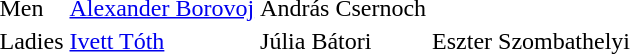<table>
<tr>
<td>Men</td>
<td><a href='#'>Alexander Borovoj</a></td>
<td>András Csernoch</td>
<td></td>
</tr>
<tr>
<td>Ladies</td>
<td><a href='#'>Ivett Tóth</a></td>
<td>Júlia Bátori</td>
<td>Eszter Szombathelyi</td>
</tr>
</table>
